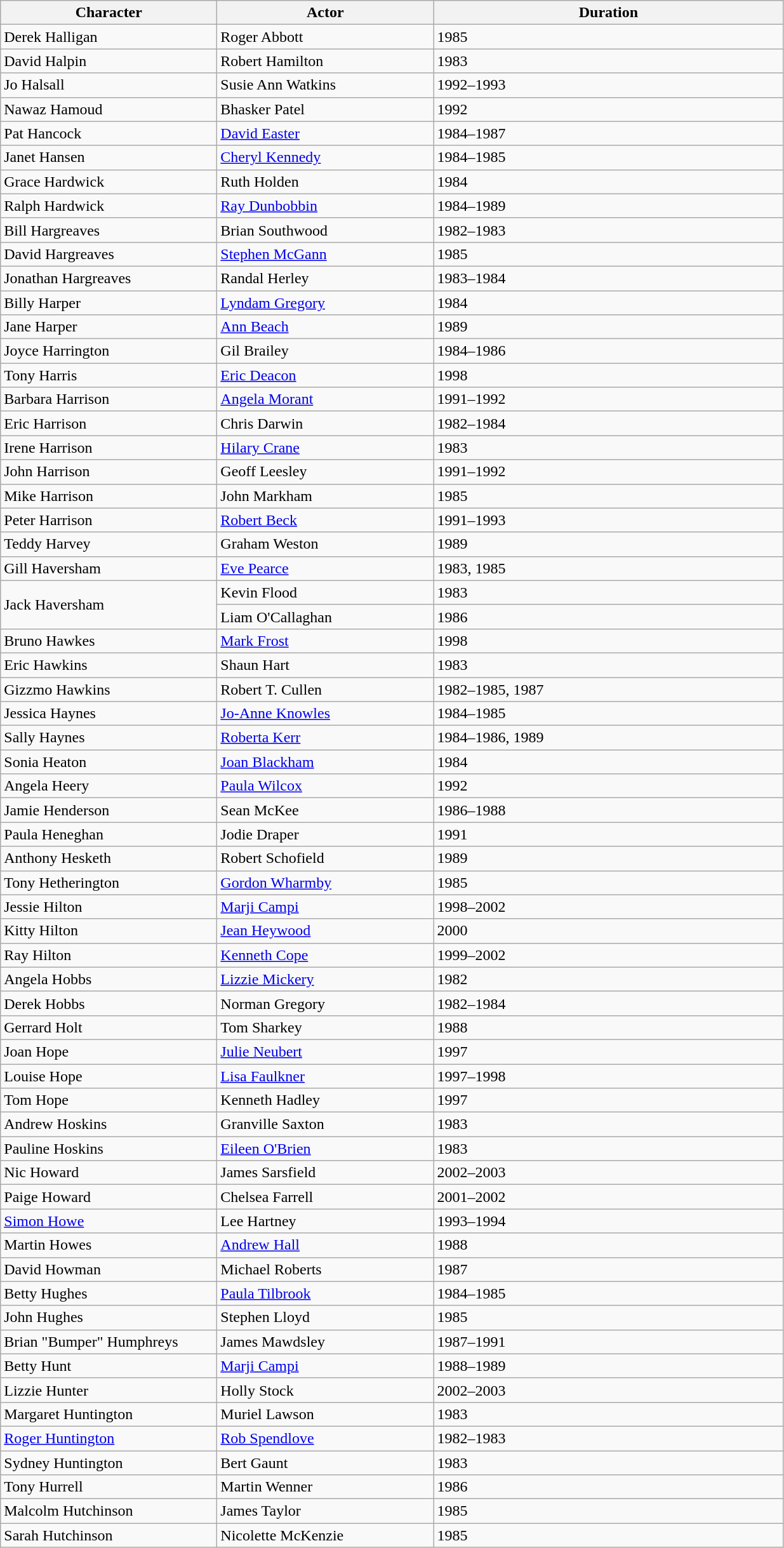<table class="wikitable">
<tr>
<th style="width:220px;">Character</th>
<th style="width:220px;">Actor</th>
<th style="width:360px;">Duration</th>
</tr>
<tr>
<td>Derek Halligan</td>
<td>Roger Abbott</td>
<td>1985</td>
</tr>
<tr>
<td>David Halpin</td>
<td>Robert Hamilton</td>
<td>1983</td>
</tr>
<tr>
<td>Jo Halsall</td>
<td>Susie Ann Watkins</td>
<td>1992–1993</td>
</tr>
<tr>
<td>Nawaz Hamoud</td>
<td>Bhasker Patel</td>
<td>1992</td>
</tr>
<tr>
<td>Pat Hancock</td>
<td><a href='#'>David Easter</a></td>
<td>1984–1987</td>
</tr>
<tr>
<td>Janet Hansen</td>
<td><a href='#'>Cheryl Kennedy</a></td>
<td>1984–1985</td>
</tr>
<tr>
<td>Grace Hardwick</td>
<td>Ruth Holden</td>
<td>1984</td>
</tr>
<tr>
<td>Ralph Hardwick</td>
<td><a href='#'>Ray Dunbobbin</a></td>
<td>1984–1989</td>
</tr>
<tr>
<td>Bill Hargreaves</td>
<td>Brian Southwood</td>
<td>1982–1983</td>
</tr>
<tr>
<td>David Hargreaves</td>
<td><a href='#'>Stephen McGann</a></td>
<td>1985</td>
</tr>
<tr>
<td>Jonathan Hargreaves</td>
<td>Randal Herley</td>
<td>1983–1984</td>
</tr>
<tr>
<td>Billy Harper</td>
<td><a href='#'>Lyndam Gregory</a></td>
<td>1984</td>
</tr>
<tr>
<td>Jane Harper</td>
<td><a href='#'>Ann Beach</a></td>
<td>1989</td>
</tr>
<tr>
<td>Joyce Harrington</td>
<td>Gil Brailey</td>
<td>1984–1986</td>
</tr>
<tr>
<td>Tony Harris</td>
<td><a href='#'>Eric Deacon</a></td>
<td>1998</td>
</tr>
<tr>
<td>Barbara Harrison</td>
<td><a href='#'>Angela Morant</a></td>
<td>1991–1992</td>
</tr>
<tr>
<td>Eric Harrison</td>
<td>Chris Darwin</td>
<td>1982–1984</td>
</tr>
<tr>
<td>Irene Harrison</td>
<td><a href='#'>Hilary Crane</a></td>
<td>1983</td>
</tr>
<tr>
<td>John Harrison</td>
<td>Geoff Leesley</td>
<td>1991–1992</td>
</tr>
<tr>
<td>Mike Harrison</td>
<td>John Markham</td>
<td>1985</td>
</tr>
<tr>
<td>Peter Harrison</td>
<td><a href='#'>Robert Beck</a></td>
<td>1991–1993</td>
</tr>
<tr>
<td>Teddy Harvey</td>
<td>Graham Weston</td>
<td>1989</td>
</tr>
<tr>
<td>Gill Haversham</td>
<td><a href='#'>Eve Pearce</a></td>
<td>1983, 1985</td>
</tr>
<tr>
<td rowspan="2">Jack Haversham</td>
<td>Kevin Flood</td>
<td>1983</td>
</tr>
<tr>
<td>Liam O'Callaghan</td>
<td>1986</td>
</tr>
<tr>
<td>Bruno Hawkes</td>
<td><a href='#'>Mark Frost</a></td>
<td>1998</td>
</tr>
<tr>
<td>Eric Hawkins</td>
<td>Shaun Hart</td>
<td>1983</td>
</tr>
<tr>
<td>Gizzmo Hawkins</td>
<td>Robert T. Cullen</td>
<td>1982–1985, 1987</td>
</tr>
<tr>
<td>Jessica Haynes</td>
<td><a href='#'>Jo-Anne Knowles</a></td>
<td>1984–1985</td>
</tr>
<tr>
<td>Sally Haynes</td>
<td><a href='#'>Roberta Kerr</a></td>
<td>1984–1986, 1989</td>
</tr>
<tr>
<td>Sonia Heaton</td>
<td><a href='#'>Joan Blackham</a></td>
<td>1984</td>
</tr>
<tr>
<td>Angela Heery</td>
<td><a href='#'>Paula Wilcox</a></td>
<td>1992</td>
</tr>
<tr>
<td>Jamie Henderson</td>
<td>Sean McKee</td>
<td>1986–1988</td>
</tr>
<tr>
<td>Paula Heneghan</td>
<td>Jodie Draper</td>
<td>1991</td>
</tr>
<tr>
<td>Anthony Hesketh</td>
<td>Robert Schofield</td>
<td>1989</td>
</tr>
<tr>
<td>Tony Hetherington</td>
<td><a href='#'>Gordon Wharmby</a></td>
<td>1985</td>
</tr>
<tr>
<td>Jessie Hilton</td>
<td><a href='#'>Marji Campi</a></td>
<td>1998–2002</td>
</tr>
<tr>
<td>Kitty Hilton</td>
<td><a href='#'>Jean Heywood</a></td>
<td>2000</td>
</tr>
<tr>
<td>Ray Hilton</td>
<td><a href='#'>Kenneth Cope</a></td>
<td>1999–2002</td>
</tr>
<tr>
<td>Angela Hobbs</td>
<td><a href='#'>Lizzie Mickery</a></td>
<td>1982</td>
</tr>
<tr>
<td>Derek Hobbs</td>
<td>Norman Gregory</td>
<td>1982–1984</td>
</tr>
<tr>
<td>Gerrard Holt</td>
<td>Tom Sharkey</td>
<td>1988</td>
</tr>
<tr>
<td>Joan Hope</td>
<td><a href='#'>Julie Neubert</a></td>
<td>1997</td>
</tr>
<tr>
<td>Louise Hope</td>
<td><a href='#'>Lisa Faulkner</a></td>
<td>1997–1998</td>
</tr>
<tr>
<td>Tom Hope</td>
<td>Kenneth Hadley</td>
<td>1997</td>
</tr>
<tr>
<td>Andrew Hoskins</td>
<td>Granville Saxton</td>
<td>1983</td>
</tr>
<tr>
<td>Pauline Hoskins</td>
<td><a href='#'>Eileen O'Brien</a></td>
<td>1983</td>
</tr>
<tr>
<td>Nic Howard</td>
<td>James Sarsfield</td>
<td>2002–2003</td>
</tr>
<tr>
<td>Paige Howard</td>
<td>Chelsea Farrell</td>
<td>2001–2002</td>
</tr>
<tr>
<td><a href='#'>Simon Howe</a></td>
<td>Lee Hartney</td>
<td>1993–1994</td>
</tr>
<tr>
<td>Martin Howes</td>
<td><a href='#'>Andrew Hall</a></td>
<td>1988</td>
</tr>
<tr>
<td>David Howman</td>
<td>Michael Roberts</td>
<td>1987</td>
</tr>
<tr>
<td>Betty Hughes</td>
<td><a href='#'>Paula Tilbrook</a></td>
<td>1984–1985</td>
</tr>
<tr>
<td>John Hughes</td>
<td>Stephen Lloyd</td>
<td>1985</td>
</tr>
<tr>
<td>Brian "Bumper" Humphreys</td>
<td>James Mawdsley</td>
<td>1987–1991</td>
</tr>
<tr>
<td>Betty Hunt</td>
<td><a href='#'>Marji Campi</a></td>
<td>1988–1989</td>
</tr>
<tr>
<td>Lizzie Hunter</td>
<td>Holly Stock</td>
<td>2002–2003</td>
</tr>
<tr>
<td>Margaret Huntington</td>
<td>Muriel Lawson</td>
<td>1983</td>
</tr>
<tr>
<td><a href='#'>Roger Huntington</a></td>
<td><a href='#'>Rob Spendlove</a></td>
<td>1982–1983</td>
</tr>
<tr>
<td>Sydney Huntington</td>
<td>Bert Gaunt</td>
<td>1983</td>
</tr>
<tr>
<td>Tony Hurrell</td>
<td>Martin Wenner</td>
<td>1986</td>
</tr>
<tr>
<td>Malcolm Hutchinson</td>
<td>James Taylor</td>
<td>1985</td>
</tr>
<tr>
<td>Sarah Hutchinson</td>
<td>Nicolette McKenzie</td>
<td>1985</td>
</tr>
</table>
